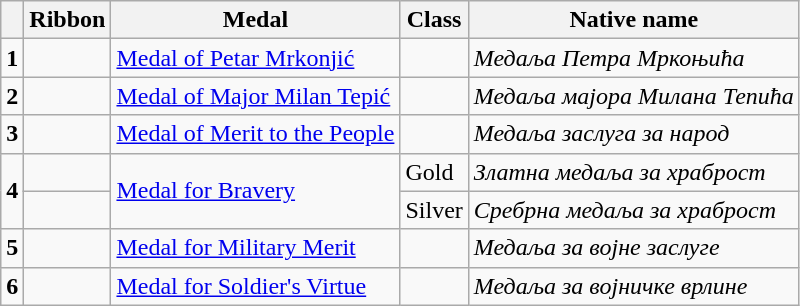<table class="wikitable">
<tr>
<th></th>
<th>Ribbon</th>
<th>Medal</th>
<th>Class</th>
<th>Native name</th>
</tr>
<tr>
<td><strong>1</strong></td>
<td></td>
<td><a href='#'>Medal of Petar Mrkonjić</a></td>
<td></td>
<td><em>Медаља Петра Мркоњића</em></td>
</tr>
<tr>
<td><strong>2</strong></td>
<td></td>
<td><a href='#'>Medal of Major Milan Tepić</a></td>
<td></td>
<td><em>Медаља мајора Милана Тепића</em></td>
</tr>
<tr>
<td><strong>3</strong></td>
<td></td>
<td><a href='#'>Medal of Merit to the People</a></td>
<td></td>
<td><em>Медаља заслуга за народ</em></td>
</tr>
<tr>
<td rowspan=2><strong>4</strong></td>
<td></td>
<td rowspan=2><a href='#'>Medal for Bravery</a></td>
<td>Gold</td>
<td><em>Златна медаља за храброст</em></td>
</tr>
<tr>
<td></td>
<td>Silver</td>
<td><em>Сребрна медаља за храброст</em></td>
</tr>
<tr>
<td><strong>5</strong></td>
<td></td>
<td><a href='#'>Medal for Military Merit</a></td>
<td></td>
<td><em>Медаља за војне заслуге</em></td>
</tr>
<tr>
<td><strong>6</strong></td>
<td></td>
<td><a href='#'>Medal for Soldier's Virtue</a></td>
<td></td>
<td><em>Медаља за војничке врлине</em></td>
</tr>
</table>
